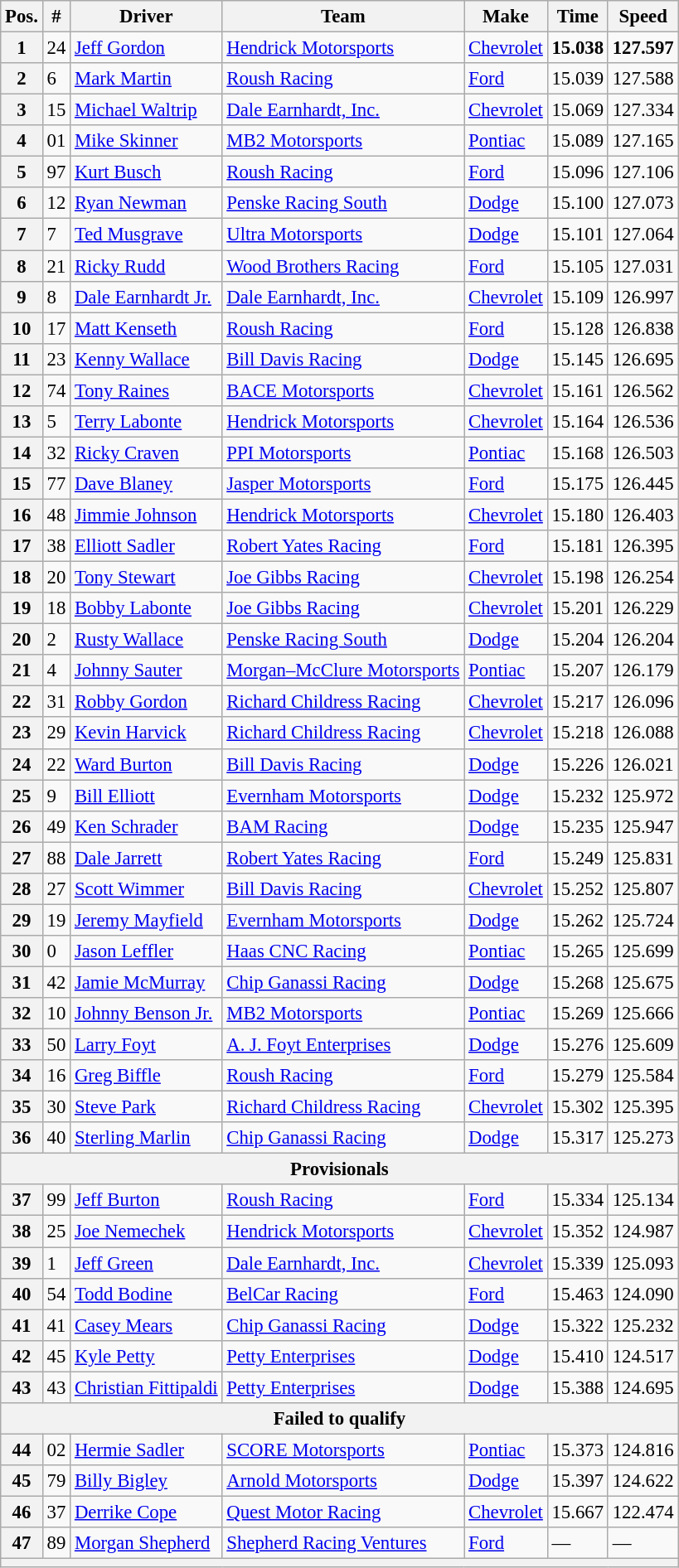<table class="wikitable" style="font-size:95%">
<tr>
<th>Pos.</th>
<th>#</th>
<th>Driver</th>
<th>Team</th>
<th>Make</th>
<th>Time</th>
<th>Speed</th>
</tr>
<tr>
<th>1</th>
<td>24</td>
<td><a href='#'>Jeff Gordon</a></td>
<td><a href='#'>Hendrick Motorsports</a></td>
<td><a href='#'>Chevrolet</a></td>
<td><strong>15.038</strong></td>
<td><strong>127.597</strong></td>
</tr>
<tr>
<th>2</th>
<td>6</td>
<td><a href='#'>Mark Martin</a></td>
<td><a href='#'>Roush Racing</a></td>
<td><a href='#'>Ford</a></td>
<td>15.039</td>
<td>127.588</td>
</tr>
<tr>
<th>3</th>
<td>15</td>
<td><a href='#'>Michael Waltrip</a></td>
<td><a href='#'>Dale Earnhardt, Inc.</a></td>
<td><a href='#'>Chevrolet</a></td>
<td>15.069</td>
<td>127.334</td>
</tr>
<tr>
<th>4</th>
<td>01</td>
<td><a href='#'>Mike Skinner</a></td>
<td><a href='#'>MB2 Motorsports</a></td>
<td><a href='#'>Pontiac</a></td>
<td>15.089</td>
<td>127.165</td>
</tr>
<tr>
<th>5</th>
<td>97</td>
<td><a href='#'>Kurt Busch</a></td>
<td><a href='#'>Roush Racing</a></td>
<td><a href='#'>Ford</a></td>
<td>15.096</td>
<td>127.106</td>
</tr>
<tr>
<th>6</th>
<td>12</td>
<td><a href='#'>Ryan Newman</a></td>
<td><a href='#'>Penske Racing South</a></td>
<td><a href='#'>Dodge</a></td>
<td>15.100</td>
<td>127.073</td>
</tr>
<tr>
<th>7</th>
<td>7</td>
<td><a href='#'>Ted Musgrave</a></td>
<td><a href='#'>Ultra Motorsports</a></td>
<td><a href='#'>Dodge</a></td>
<td>15.101</td>
<td>127.064</td>
</tr>
<tr>
<th>8</th>
<td>21</td>
<td><a href='#'>Ricky Rudd</a></td>
<td><a href='#'>Wood Brothers Racing</a></td>
<td><a href='#'>Ford</a></td>
<td>15.105</td>
<td>127.031</td>
</tr>
<tr>
<th>9</th>
<td>8</td>
<td><a href='#'>Dale Earnhardt Jr.</a></td>
<td><a href='#'>Dale Earnhardt, Inc.</a></td>
<td><a href='#'>Chevrolet</a></td>
<td>15.109</td>
<td>126.997</td>
</tr>
<tr>
<th>10</th>
<td>17</td>
<td><a href='#'>Matt Kenseth</a></td>
<td><a href='#'>Roush Racing</a></td>
<td><a href='#'>Ford</a></td>
<td>15.128</td>
<td>126.838</td>
</tr>
<tr>
<th>11</th>
<td>23</td>
<td><a href='#'>Kenny Wallace</a></td>
<td><a href='#'>Bill Davis Racing</a></td>
<td><a href='#'>Dodge</a></td>
<td>15.145</td>
<td>126.695</td>
</tr>
<tr>
<th>12</th>
<td>74</td>
<td><a href='#'>Tony Raines</a></td>
<td><a href='#'>BACE Motorsports</a></td>
<td><a href='#'>Chevrolet</a></td>
<td>15.161</td>
<td>126.562</td>
</tr>
<tr>
<th>13</th>
<td>5</td>
<td><a href='#'>Terry Labonte</a></td>
<td><a href='#'>Hendrick Motorsports</a></td>
<td><a href='#'>Chevrolet</a></td>
<td>15.164</td>
<td>126.536</td>
</tr>
<tr>
<th>14</th>
<td>32</td>
<td><a href='#'>Ricky Craven</a></td>
<td><a href='#'>PPI Motorsports</a></td>
<td><a href='#'>Pontiac</a></td>
<td>15.168</td>
<td>126.503</td>
</tr>
<tr>
<th>15</th>
<td>77</td>
<td><a href='#'>Dave Blaney</a></td>
<td><a href='#'>Jasper Motorsports</a></td>
<td><a href='#'>Ford</a></td>
<td>15.175</td>
<td>126.445</td>
</tr>
<tr>
<th>16</th>
<td>48</td>
<td><a href='#'>Jimmie Johnson</a></td>
<td><a href='#'>Hendrick Motorsports</a></td>
<td><a href='#'>Chevrolet</a></td>
<td>15.180</td>
<td>126.403</td>
</tr>
<tr>
<th>17</th>
<td>38</td>
<td><a href='#'>Elliott Sadler</a></td>
<td><a href='#'>Robert Yates Racing</a></td>
<td><a href='#'>Ford</a></td>
<td>15.181</td>
<td>126.395</td>
</tr>
<tr>
<th>18</th>
<td>20</td>
<td><a href='#'>Tony Stewart</a></td>
<td><a href='#'>Joe Gibbs Racing</a></td>
<td><a href='#'>Chevrolet</a></td>
<td>15.198</td>
<td>126.254</td>
</tr>
<tr>
<th>19</th>
<td>18</td>
<td><a href='#'>Bobby Labonte</a></td>
<td><a href='#'>Joe Gibbs Racing</a></td>
<td><a href='#'>Chevrolet</a></td>
<td>15.201</td>
<td>126.229</td>
</tr>
<tr>
<th>20</th>
<td>2</td>
<td><a href='#'>Rusty Wallace</a></td>
<td><a href='#'>Penske Racing South</a></td>
<td><a href='#'>Dodge</a></td>
<td>15.204</td>
<td>126.204</td>
</tr>
<tr>
<th>21</th>
<td>4</td>
<td><a href='#'>Johnny Sauter</a></td>
<td><a href='#'>Morgan–McClure Motorsports</a></td>
<td><a href='#'>Pontiac</a></td>
<td>15.207</td>
<td>126.179</td>
</tr>
<tr>
<th>22</th>
<td>31</td>
<td><a href='#'>Robby Gordon</a></td>
<td><a href='#'>Richard Childress Racing</a></td>
<td><a href='#'>Chevrolet</a></td>
<td>15.217</td>
<td>126.096</td>
</tr>
<tr>
<th>23</th>
<td>29</td>
<td><a href='#'>Kevin Harvick</a></td>
<td><a href='#'>Richard Childress Racing</a></td>
<td><a href='#'>Chevrolet</a></td>
<td>15.218</td>
<td>126.088</td>
</tr>
<tr>
<th>24</th>
<td>22</td>
<td><a href='#'>Ward Burton</a></td>
<td><a href='#'>Bill Davis Racing</a></td>
<td><a href='#'>Dodge</a></td>
<td>15.226</td>
<td>126.021</td>
</tr>
<tr>
<th>25</th>
<td>9</td>
<td><a href='#'>Bill Elliott</a></td>
<td><a href='#'>Evernham Motorsports</a></td>
<td><a href='#'>Dodge</a></td>
<td>15.232</td>
<td>125.972</td>
</tr>
<tr>
<th>26</th>
<td>49</td>
<td><a href='#'>Ken Schrader</a></td>
<td><a href='#'>BAM Racing</a></td>
<td><a href='#'>Dodge</a></td>
<td>15.235</td>
<td>125.947</td>
</tr>
<tr>
<th>27</th>
<td>88</td>
<td><a href='#'>Dale Jarrett</a></td>
<td><a href='#'>Robert Yates Racing</a></td>
<td><a href='#'>Ford</a></td>
<td>15.249</td>
<td>125.831</td>
</tr>
<tr>
<th>28</th>
<td>27</td>
<td><a href='#'>Scott Wimmer</a></td>
<td><a href='#'>Bill Davis Racing</a></td>
<td><a href='#'>Chevrolet</a></td>
<td>15.252</td>
<td>125.807</td>
</tr>
<tr>
<th>29</th>
<td>19</td>
<td><a href='#'>Jeremy Mayfield</a></td>
<td><a href='#'>Evernham Motorsports</a></td>
<td><a href='#'>Dodge</a></td>
<td>15.262</td>
<td>125.724</td>
</tr>
<tr>
<th>30</th>
<td>0</td>
<td><a href='#'>Jason Leffler</a></td>
<td><a href='#'>Haas CNC Racing</a></td>
<td><a href='#'>Pontiac</a></td>
<td>15.265</td>
<td>125.699</td>
</tr>
<tr>
<th>31</th>
<td>42</td>
<td><a href='#'>Jamie McMurray</a></td>
<td><a href='#'>Chip Ganassi Racing</a></td>
<td><a href='#'>Dodge</a></td>
<td>15.268</td>
<td>125.675</td>
</tr>
<tr>
<th>32</th>
<td>10</td>
<td><a href='#'>Johnny Benson Jr.</a></td>
<td><a href='#'>MB2 Motorsports</a></td>
<td><a href='#'>Pontiac</a></td>
<td>15.269</td>
<td>125.666</td>
</tr>
<tr>
<th>33</th>
<td>50</td>
<td><a href='#'>Larry Foyt</a></td>
<td><a href='#'>A. J. Foyt Enterprises</a></td>
<td><a href='#'>Dodge</a></td>
<td>15.276</td>
<td>125.609</td>
</tr>
<tr>
<th>34</th>
<td>16</td>
<td><a href='#'>Greg Biffle</a></td>
<td><a href='#'>Roush Racing</a></td>
<td><a href='#'>Ford</a></td>
<td>15.279</td>
<td>125.584</td>
</tr>
<tr>
<th>35</th>
<td>30</td>
<td><a href='#'>Steve Park</a></td>
<td><a href='#'>Richard Childress Racing</a></td>
<td><a href='#'>Chevrolet</a></td>
<td>15.302</td>
<td>125.395</td>
</tr>
<tr>
<th>36</th>
<td>40</td>
<td><a href='#'>Sterling Marlin</a></td>
<td><a href='#'>Chip Ganassi Racing</a></td>
<td><a href='#'>Dodge</a></td>
<td>15.317</td>
<td>125.273</td>
</tr>
<tr>
<th colspan="7">Provisionals</th>
</tr>
<tr>
<th>37</th>
<td>99</td>
<td><a href='#'>Jeff Burton</a></td>
<td><a href='#'>Roush Racing</a></td>
<td><a href='#'>Ford</a></td>
<td>15.334</td>
<td>125.134</td>
</tr>
<tr>
<th>38</th>
<td>25</td>
<td><a href='#'>Joe Nemechek</a></td>
<td><a href='#'>Hendrick Motorsports</a></td>
<td><a href='#'>Chevrolet</a></td>
<td>15.352</td>
<td>124.987</td>
</tr>
<tr>
<th>39</th>
<td>1</td>
<td><a href='#'>Jeff Green</a></td>
<td><a href='#'>Dale Earnhardt, Inc.</a></td>
<td><a href='#'>Chevrolet</a></td>
<td>15.339</td>
<td>125.093</td>
</tr>
<tr>
<th>40</th>
<td>54</td>
<td><a href='#'>Todd Bodine</a></td>
<td><a href='#'>BelCar Racing</a></td>
<td><a href='#'>Ford</a></td>
<td>15.463</td>
<td>124.090</td>
</tr>
<tr>
<th>41</th>
<td>41</td>
<td><a href='#'>Casey Mears</a></td>
<td><a href='#'>Chip Ganassi Racing</a></td>
<td><a href='#'>Dodge</a></td>
<td>15.322</td>
<td>125.232</td>
</tr>
<tr>
<th>42</th>
<td>45</td>
<td><a href='#'>Kyle Petty</a></td>
<td><a href='#'>Petty Enterprises</a></td>
<td><a href='#'>Dodge</a></td>
<td>15.410</td>
<td>124.517</td>
</tr>
<tr>
<th>43</th>
<td>43</td>
<td><a href='#'>Christian Fittipaldi</a></td>
<td><a href='#'>Petty Enterprises</a></td>
<td><a href='#'>Dodge</a></td>
<td>15.388</td>
<td>124.695</td>
</tr>
<tr>
<th colspan="7">Failed to qualify</th>
</tr>
<tr>
<th>44</th>
<td>02</td>
<td><a href='#'>Hermie Sadler</a></td>
<td><a href='#'>SCORE Motorsports</a></td>
<td><a href='#'>Pontiac</a></td>
<td>15.373</td>
<td>124.816</td>
</tr>
<tr>
<th>45</th>
<td>79</td>
<td><a href='#'>Billy Bigley</a></td>
<td><a href='#'>Arnold Motorsports</a></td>
<td><a href='#'>Dodge</a></td>
<td>15.397</td>
<td>124.622</td>
</tr>
<tr>
<th>46</th>
<td>37</td>
<td><a href='#'>Derrike Cope</a></td>
<td><a href='#'>Quest Motor Racing</a></td>
<td><a href='#'>Chevrolet</a></td>
<td>15.667</td>
<td>122.474</td>
</tr>
<tr>
<th>47</th>
<td>89</td>
<td><a href='#'>Morgan Shepherd</a></td>
<td><a href='#'>Shepherd Racing Ventures</a></td>
<td><a href='#'>Ford</a></td>
<td>—</td>
<td>—</td>
</tr>
<tr>
<th colspan="7"></th>
</tr>
</table>
